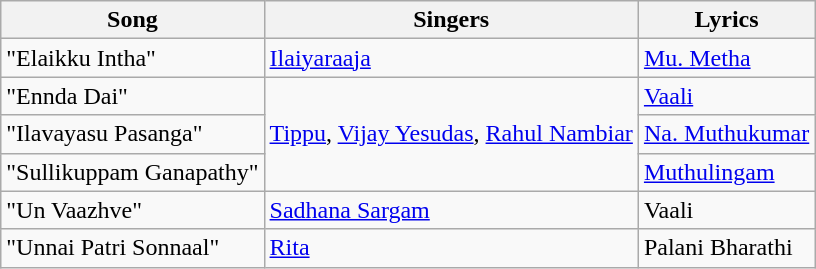<table class="wikitable">
<tr>
<th>Song</th>
<th>Singers</th>
<th>Lyrics</th>
</tr>
<tr>
<td>"Elaikku Intha"</td>
<td><a href='#'>Ilaiyaraaja</a></td>
<td><a href='#'>Mu. Metha</a></td>
</tr>
<tr>
<td>"Ennda Dai"</td>
<td rowspan=3><a href='#'>Tippu</a>, <a href='#'>Vijay Yesudas</a>, <a href='#'>Rahul Nambiar</a></td>
<td><a href='#'>Vaali</a></td>
</tr>
<tr>
<td>"Ilavayasu Pasanga"</td>
<td><a href='#'>Na. Muthukumar</a></td>
</tr>
<tr>
<td>"Sullikuppam Ganapathy"</td>
<td><a href='#'>Muthulingam</a></td>
</tr>
<tr>
<td>"Un Vaazhve"</td>
<td><a href='#'>Sadhana Sargam</a></td>
<td>Vaali</td>
</tr>
<tr>
<td>"Unnai Patri Sonnaal"</td>
<td><a href='#'>Rita</a></td>
<td>Palani Bharathi</td>
</tr>
</table>
